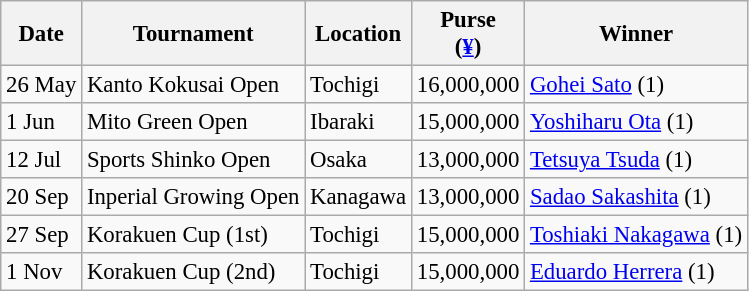<table class="wikitable" style="font-size:95%">
<tr>
<th>Date</th>
<th>Tournament</th>
<th>Location</th>
<th>Purse<br>(<a href='#'>¥</a>)</th>
<th>Winner</th>
</tr>
<tr>
<td>26 May</td>
<td>Kanto Kokusai Open</td>
<td>Tochigi</td>
<td align=right>16,000,000</td>
<td> <a href='#'>Gohei Sato</a> (1)</td>
</tr>
<tr>
<td>1 Jun</td>
<td>Mito Green Open</td>
<td>Ibaraki</td>
<td align=right>15,000,000</td>
<td> <a href='#'>Yoshiharu Ota</a> (1)</td>
</tr>
<tr>
<td>12 Jul</td>
<td>Sports Shinko Open</td>
<td>Osaka</td>
<td align=right>13,000,000</td>
<td> <a href='#'>Tetsuya Tsuda</a> (1)</td>
</tr>
<tr>
<td>20 Sep</td>
<td>Inperial Growing Open</td>
<td>Kanagawa</td>
<td align=right>13,000,000</td>
<td> <a href='#'>Sadao Sakashita</a> (1)</td>
</tr>
<tr>
<td>27 Sep</td>
<td>Korakuen Cup (1st)</td>
<td>Tochigi</td>
<td align=right>15,000,000</td>
<td> <a href='#'>Toshiaki Nakagawa</a> (1)</td>
</tr>
<tr>
<td>1 Nov</td>
<td>Korakuen Cup (2nd)</td>
<td>Tochigi</td>
<td align=right>15,000,000</td>
<td> <a href='#'>Eduardo Herrera</a> (1)</td>
</tr>
</table>
